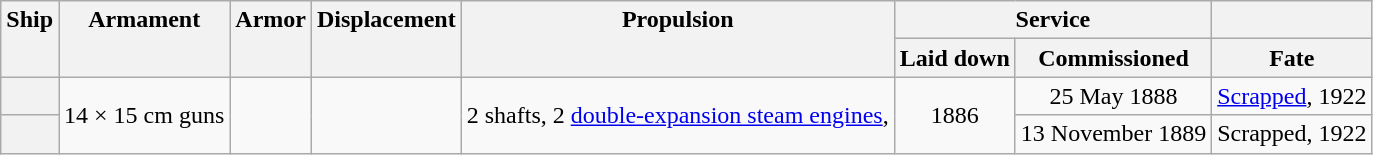<table class="wikitable plainrowheaders" style="text-align: center;">
<tr valign="top">
<th scope="col" rowspan="2">Ship</th>
<th scope="col" rowspan="2">Armament</th>
<th scope="col" rowspan="2">Armor</th>
<th scope="col" rowspan="2">Displacement</th>
<th scope="col" rowspan="2">Propulsion</th>
<th scope="col" colspan="2">Service</th>
<th></th>
</tr>
<tr valign="top">
<th scope="col">Laid down</th>
<th scope="col">Commissioned</th>
<th scope="col">Fate</th>
</tr>
<tr valign="center">
<th scope="row"></th>
<td rowspan="2">14 × 15 cm guns</td>
<td rowspan="2"></td>
<td rowspan="2"></td>
<td rowspan="2" style="text-align: left;">2 shafts, 2 <a href='#'>double-expansion steam engines</a>, </td>
<td rowspan="2">1886</td>
<td>25 May 1888</td>
<td style="text-align: left;"><a href='#'>Scrapped</a>, 1922</td>
</tr>
<tr valign="center">
<th scope="row"></th>
<td>13 November 1889</td>
<td style="text-align: left;">Scrapped, 1922</td>
</tr>
</table>
